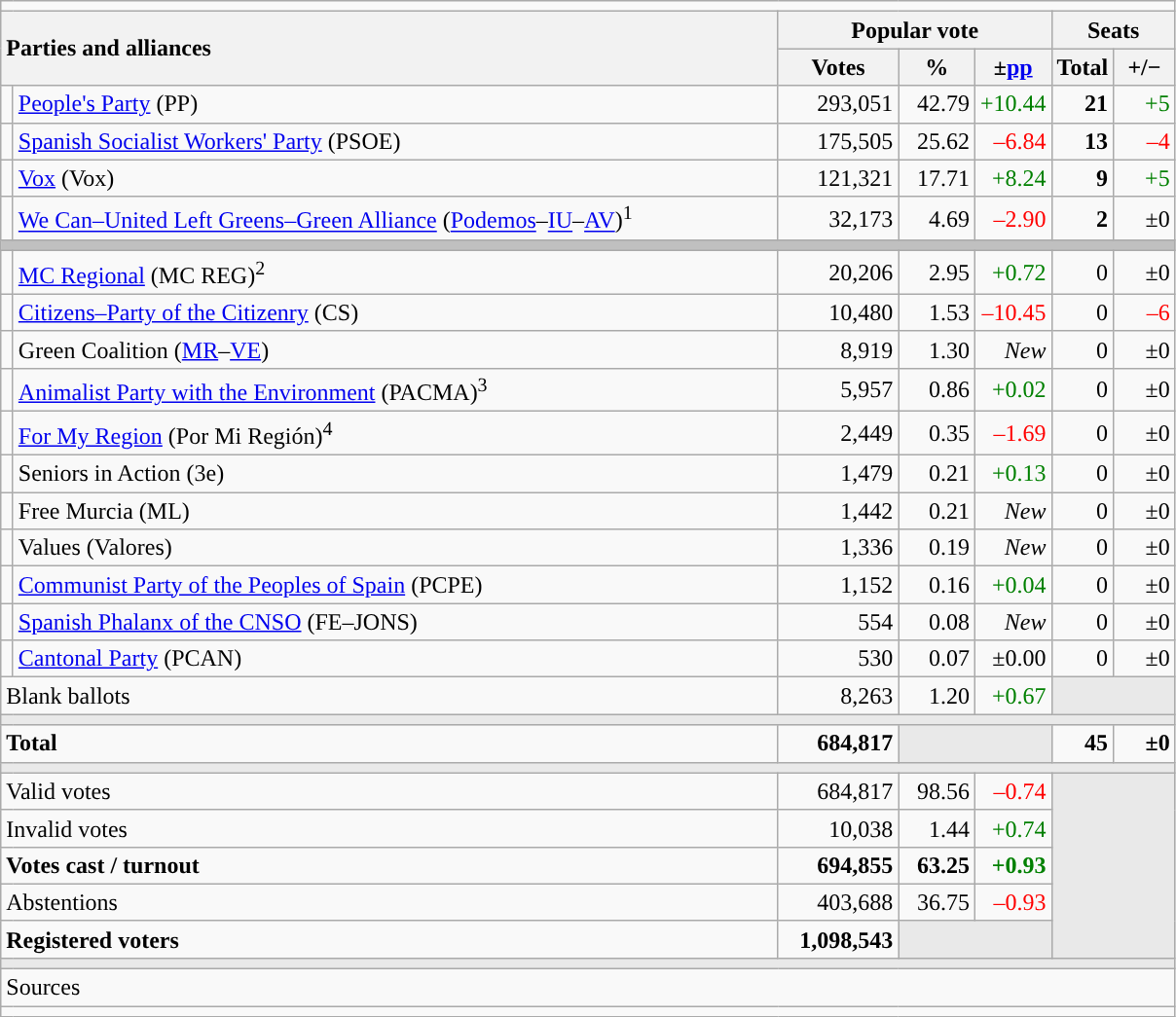<table class="wikitable" style="text-align:right;">
<tr>
<td colspan="7"></td>
</tr>
<tr>
<th style="text-align:left;" rowspan="2" colspan="2" width="525">Parties and alliances</th>
<th colspan="3">Popular vote</th>
<th colspan="2">Seats</th>
</tr>
<tr>
<th width="75">Votes</th>
<th width="45">%</th>
<th width="45">±<a href='#'>pp</a></th>
<th width="35">Total</th>
<th width="35">+/−</th>
</tr>
<tr>
<td width="1" style="color:inherit;background:"></td>
<td align="left"><a href='#'>People's Party</a> (PP)</td>
<td>293,051</td>
<td>42.79</td>
<td style="color:green;">+10.44</td>
<td><strong>21</strong></td>
<td style="color:green;">+5</td>
</tr>
<tr>
<td style="color:inherit;background:"></td>
<td align="left"><a href='#'>Spanish Socialist Workers' Party</a> (PSOE)</td>
<td>175,505</td>
<td>25.62</td>
<td style="color:red;">–6.84</td>
<td><strong>13</strong></td>
<td style="color:red;">–4</td>
</tr>
<tr>
<td style="color:inherit;background:"></td>
<td align="left"><a href='#'>Vox</a> (Vox)</td>
<td>121,321</td>
<td>17.71</td>
<td style="color:green;">+8.24</td>
<td><strong>9</strong></td>
<td style="color:green;">+5</td>
</tr>
<tr>
<td style="color:inherit;background:"></td>
<td align="left"><a href='#'>We Can–United Left Greens–Green Alliance</a> (<a href='#'>Podemos</a>–<a href='#'>IU</a>–<a href='#'>AV</a>)<sup>1</sup></td>
<td>32,173</td>
<td>4.69</td>
<td style="color:red;">–2.90</td>
<td><strong>2</strong></td>
<td>±0</td>
</tr>
<tr>
<td colspan="7" bgcolor="#C0C0C0"></td>
</tr>
<tr>
<td style="color:inherit;background:"></td>
<td align="left"><a href='#'>MC Regional</a> (MC REG)<sup>2</sup></td>
<td>20,206</td>
<td>2.95</td>
<td style="color:green;">+0.72</td>
<td>0</td>
<td>±0</td>
</tr>
<tr>
<td style="color:inherit;background:"></td>
<td align="left"><a href='#'>Citizens–Party of the Citizenry</a> (CS)</td>
<td>10,480</td>
<td>1.53</td>
<td style="color:red;">–10.45</td>
<td>0</td>
<td style="color:red;">–6</td>
</tr>
<tr>
<td style="color:inherit;background:"></td>
<td align="left">Green Coalition (<a href='#'>MR</a>–<a href='#'>VE</a>)</td>
<td>8,919</td>
<td>1.30</td>
<td><em>New</em></td>
<td>0</td>
<td>±0</td>
</tr>
<tr>
<td style="color:inherit;background:"></td>
<td align="left"><a href='#'>Animalist Party with the Environment</a> (PACMA)<sup>3</sup></td>
<td>5,957</td>
<td>0.86</td>
<td style="color:green;">+0.02</td>
<td>0</td>
<td>±0</td>
</tr>
<tr>
<td style="color:inherit;background:"></td>
<td align="left"><a href='#'>For My Region</a> (Por Mi Región)<sup>4</sup></td>
<td>2,449</td>
<td>0.35</td>
<td style="color:red;">–1.69</td>
<td>0</td>
<td>±0</td>
</tr>
<tr>
<td style="color:inherit;background:"></td>
<td align="left">Seniors in Action (3e)</td>
<td>1,479</td>
<td>0.21</td>
<td style="color:green;">+0.13</td>
<td>0</td>
<td>±0</td>
</tr>
<tr>
<td style="color:inherit;background:"></td>
<td align="left">Free Murcia (ML)</td>
<td>1,442</td>
<td>0.21</td>
<td><em>New</em></td>
<td>0</td>
<td>±0</td>
</tr>
<tr>
<td style="color:inherit;background:"></td>
<td align="left">Values (Valores)</td>
<td>1,336</td>
<td>0.19</td>
<td><em>New</em></td>
<td>0</td>
<td>±0</td>
</tr>
<tr>
<td style="color:inherit;background:"></td>
<td align="left"><a href='#'>Communist Party of the Peoples of Spain</a> (PCPE)</td>
<td>1,152</td>
<td>0.16</td>
<td style="color:green;">+0.04</td>
<td>0</td>
<td>±0</td>
</tr>
<tr>
<td style="color:inherit;background:"></td>
<td align="left"><a href='#'>Spanish Phalanx of the CNSO</a> (FE–JONS)</td>
<td>554</td>
<td>0.08</td>
<td><em>New</em></td>
<td>0</td>
<td>±0</td>
</tr>
<tr>
<td style="color:inherit;background:"></td>
<td align="left"><a href='#'>Cantonal Party</a> (PCAN)</td>
<td>530</td>
<td>0.07</td>
<td>±0.00</td>
<td>0</td>
<td>±0</td>
</tr>
<tr>
<td align="left" colspan="2">Blank ballots</td>
<td>8,263</td>
<td>1.20</td>
<td style="color:green;">+0.67</td>
<td bgcolor="#E9E9E9" colspan="2"></td>
</tr>
<tr>
<td colspan="7" bgcolor="#E9E9E9"></td>
</tr>
<tr style="font-weight:bold;">
<td align="left" colspan="2">Total</td>
<td>684,817</td>
<td bgcolor="#E9E9E9" colspan="2"></td>
<td>45</td>
<td>±0</td>
</tr>
<tr>
<td colspan="7" bgcolor="#E9E9E9"></td>
</tr>
<tr>
<td align="left" colspan="2">Valid votes</td>
<td>684,817</td>
<td>98.56</td>
<td style="color:red;">–0.74</td>
<td bgcolor="#E9E9E9" colspan="2" rowspan="5"></td>
</tr>
<tr>
<td align="left" colspan="2">Invalid votes</td>
<td>10,038</td>
<td>1.44</td>
<td style="color:green;">+0.74</td>
</tr>
<tr style="font-weight:bold;">
<td align="left" colspan="2">Votes cast / turnout</td>
<td>694,855</td>
<td>63.25</td>
<td style="color:green;">+0.93</td>
</tr>
<tr>
<td align="left" colspan="2">Abstentions</td>
<td>403,688</td>
<td>36.75</td>
<td style="color:red;">–0.93</td>
</tr>
<tr style="font-weight:bold;">
<td align="left" colspan="2">Registered voters</td>
<td>1,098,543</td>
<td bgcolor="#E9E9E9" colspan="2"></td>
</tr>
<tr>
<td colspan="7" bgcolor="#E9E9E9"></td>
</tr>
<tr>
<td align="left" colspan="7">Sources</td>
</tr>
<tr>
<td colspan="7" style="text-align:left; max-width:790px;"></td>
</tr>
</table>
